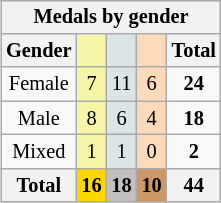<table class=wikitable style=font-size:85%;float:right;text-align:center>
<tr>
<th colspan=5>Medals by gender</th>
</tr>
<tr>
<th>Gender</th>
<td bgcolor=F7F6A8></td>
<td bgcolor=DCE5E5></td>
<td bgcolor=FFDAB9></td>
<th>Total</th>
</tr>
<tr>
<td>Female</td>
<td bgcolor=F7F6A8>7</td>
<td bgcolor=DCE5E5>11</td>
<td bgcolor=FFDAB9>6</td>
<td><strong>24</strong></td>
</tr>
<tr>
<td>Male</td>
<td bgcolor=F7F6A8>8</td>
<td bgcolor=DCE5E5>6</td>
<td bgcolor=FFDAB9>4</td>
<td><strong>18</strong></td>
</tr>
<tr>
<td>Mixed</td>
<td bgcolor=F7F6A8>1</td>
<td bgcolor=DCE5E5>1</td>
<td bgcolor=FFDAB9>0</td>
<td><strong>2</strong></td>
</tr>
<tr>
<th>Total</th>
<th style=background:gold>16</th>
<th style=background:silver>18</th>
<th style=background:#c96>10</th>
<th>44</th>
</tr>
</table>
